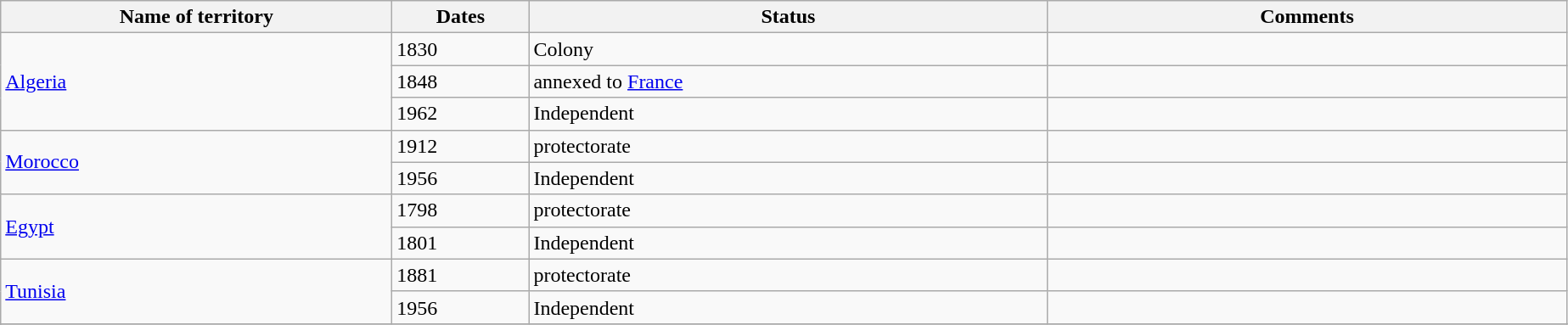<table class="wikitable">
<tr>
<th width="300">Name of territory</th>
<th width="100">Dates</th>
<th width="400">Status</th>
<th width="400">Comments</th>
</tr>
<tr>
<td rowspan="3"><a href='#'>Algeria</a></td>
<td>1830</td>
<td>Colony</td>
<td></td>
</tr>
<tr>
<td>1848</td>
<td>annexed to <a href='#'>France</a></td>
<td></td>
</tr>
<tr>
<td>1962</td>
<td>Independent</td>
<td></td>
</tr>
<tr>
<td rowspan="2"><a href='#'>Morocco</a></td>
<td>1912</td>
<td>protectorate</td>
<td></td>
</tr>
<tr>
<td>1956</td>
<td>Independent</td>
<td></td>
</tr>
<tr>
<td rowspan="2"><a href='#'>Egypt</a></td>
<td>1798</td>
<td>protectorate</td>
<td></td>
</tr>
<tr>
<td>1801</td>
<td>Independent</td>
<td></td>
</tr>
<tr>
<td rowspan="2"><a href='#'>Tunisia</a></td>
<td>1881</td>
<td>protectorate</td>
<td></td>
</tr>
<tr>
<td>1956</td>
<td>Independent</td>
<td></td>
</tr>
<tr>
</tr>
<tr>
</tr>
</table>
